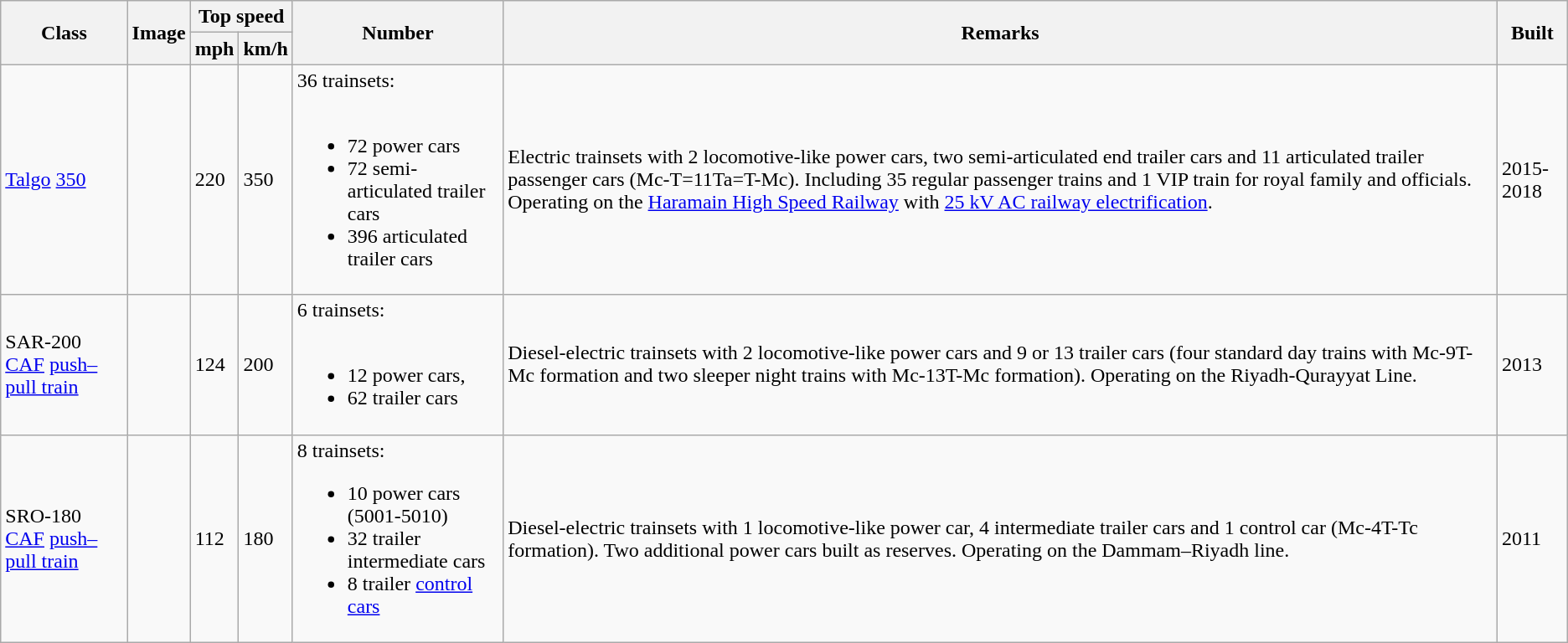<table class="wikitable sortable">
<tr style="background:#f9f9f9;">
<th rowspan="2">Class</th>
<th rowspan="2">Image</th>
<th colspan="2">Top speed</th>
<th rowspan="2">Number</th>
<th rowspan="2">Remarks</th>
<th rowspan="2">Built</th>
</tr>
<tr style="background:#f9f9f9;">
<th>mph</th>
<th>km/h</th>
</tr>
<tr>
<td><a href='#'>Talgo</a> <a href='#'>350</a></td>
<td></td>
<td>220</td>
<td>350</td>
<td>36 trainsets:<br><br><ul><li>72 power cars</li><li>72 semi-articulated trailer cars</li><li>396 articulated trailer cars</li></ul></td>
<td>Electric trainsets with 2 locomotive-like power cars, two semi-articulated end trailer cars and 11 articulated trailer passenger cars (Mc-T=11Ta=T-Mc). Including 35 regular passenger trains and 1 VIP train for royal family and officials. Operating on the <a href='#'>Haramain High Speed Railway</a> with <a href='#'>25 kV AC railway electrification</a>.</td>
<td>2015-2018</td>
</tr>
<tr>
<td>SAR-200 <a href='#'>CAF</a> <a href='#'>push–pull train</a></td>
<td></td>
<td>124</td>
<td>200</td>
<td>6 trainsets:<br><br><ul><li>12 power cars,</li><li>62 trailer cars</li></ul></td>
<td>Diesel-electric trainsets with 2 locomotive-like power cars and 9 or 13 trailer cars (four standard day trains with Mc-9T-Mc formation and two sleeper night trains with Mc-13T-Mc formation). Operating on the Riyadh-Qurayyat Line.</td>
<td>2013</td>
</tr>
<tr>
<td>SRO-180 <a href='#'>CAF</a> <a href='#'>push–pull train</a></td>
<td></td>
<td>112</td>
<td>180</td>
<td>8 trainsets:<br><ul><li>10 power cars (5001-5010)</li><li>32 trailer intermediate cars</li><li>8 trailer <a href='#'>control cars</a></li></ul></td>
<td>Diesel-electric trainsets with 1 locomotive-like power car, 4 intermediate trailer cars and 1 control car (Mc-4T-Tc formation). Two additional power cars built as reserves. Operating on the Dammam–Riyadh line.</td>
<td>2011</td>
</tr>
</table>
